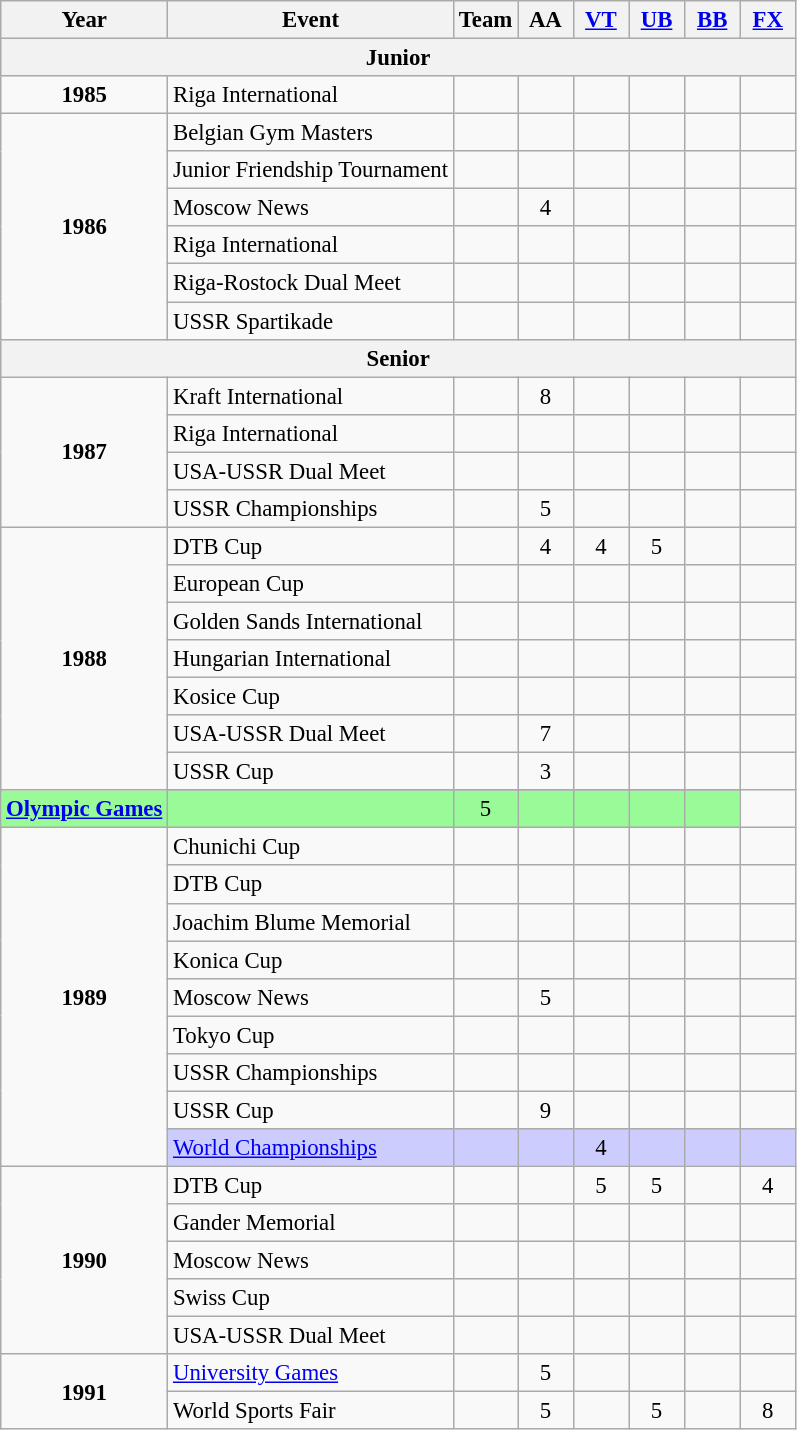<table class="wikitable" style="text-align:center; font-size:95%;">
<tr>
<th align=center>Year</th>
<th align=center>Event</th>
<th style="width:30px;">Team</th>
<th style="width:30px;">AA</th>
<th style="width:30px;"><a href='#'>VT</a></th>
<th style="width:30px;"><a href='#'>UB</a></th>
<th style="width:30px;"><a href='#'>BB</a></th>
<th style="width:30px;"><a href='#'>FX</a></th>
</tr>
<tr>
<th colspan="8"><strong>Junior</strong></th>
</tr>
<tr>
<td rowspan="1"><strong>1985</strong></td>
<td align=left>Riga International</td>
<td></td>
<td></td>
<td></td>
<td></td>
<td></td>
<td></td>
</tr>
<tr>
<td rowspan="6"><strong>1986</strong></td>
<td align=left>Belgian Gym Masters</td>
<td></td>
<td></td>
<td></td>
<td></td>
<td></td>
<td></td>
</tr>
<tr>
<td align=left>Junior Friendship Tournament</td>
<td></td>
<td></td>
<td></td>
<td></td>
<td></td>
<td></td>
</tr>
<tr>
<td align=left>Moscow News</td>
<td></td>
<td>4</td>
<td></td>
<td></td>
<td></td>
<td></td>
</tr>
<tr>
<td align=left>Riga International</td>
<td></td>
<td></td>
<td></td>
<td></td>
<td></td>
<td></td>
</tr>
<tr>
<td align=left>Riga-Rostock Dual Meet</td>
<td></td>
<td></td>
<td></td>
<td></td>
<td></td>
<td></td>
</tr>
<tr>
<td align=left>USSR Spartikade</td>
<td></td>
<td></td>
<td></td>
<td></td>
<td></td>
<td></td>
</tr>
<tr>
<th colspan="8"><strong>Senior</strong></th>
</tr>
<tr>
<td rowspan="4"><strong>1987</strong></td>
<td align=left>Kraft International</td>
<td></td>
<td>8</td>
<td></td>
<td></td>
<td></td>
<td></td>
</tr>
<tr>
<td align=left>Riga International</td>
<td></td>
<td></td>
<td></td>
<td></td>
<td></td>
<td></td>
</tr>
<tr>
<td align=left>USA-USSR Dual Meet</td>
<td></td>
<td></td>
<td></td>
<td></td>
<td></td>
<td></td>
</tr>
<tr>
<td align=left>USSR Championships</td>
<td></td>
<td>5</td>
<td></td>
<td></td>
<td></td>
<td></td>
</tr>
<tr>
<td rowspan="8"><strong>1988</strong></td>
<td align=left>DTB Cup</td>
<td></td>
<td>4</td>
<td>4</td>
<td>5</td>
<td></td>
<td></td>
</tr>
<tr>
<td align=left>European Cup</td>
<td></td>
<td></td>
<td></td>
<td></td>
<td></td>
<td></td>
</tr>
<tr>
<td align=left>Golden Sands International</td>
<td></td>
<td></td>
<td></td>
<td></td>
<td></td>
<td></td>
</tr>
<tr>
<td align=left>Hungarian International</td>
<td></td>
<td></td>
<td></td>
<td></td>
<td></td>
<td></td>
</tr>
<tr>
<td align=left>Kosice Cup</td>
<td></td>
<td></td>
<td></td>
<td></td>
<td></td>
<td></td>
</tr>
<tr>
<td align=left>USA-USSR Dual Meet</td>
<td></td>
<td>7</td>
<td></td>
<td></td>
<td></td>
<td></td>
</tr>
<tr>
<td align=left>USSR Cup</td>
<td></td>
<td>3</td>
<td></td>
<td></td>
<td></td>
<td></td>
</tr>
<tr>
</tr>
<tr bgcolor=98FB98>
<td align=left><strong><a href='#'>Olympic Games</a></strong></td>
<td></td>
<td>5</td>
<td></td>
<td></td>
<td></td>
<td></td>
</tr>
<tr>
<td rowspan="9"><strong>1989</strong></td>
<td align=left>Chunichi Cup</td>
<td></td>
<td></td>
<td></td>
<td></td>
<td></td>
<td></td>
</tr>
<tr>
<td align=left>DTB Cup</td>
<td></td>
<td></td>
<td></td>
<td></td>
<td></td>
<td></td>
</tr>
<tr>
<td align=left>Joachim Blume Memorial</td>
<td></td>
<td></td>
<td></td>
<td></td>
<td></td>
<td></td>
</tr>
<tr>
<td align=left>Konica Cup</td>
<td></td>
<td></td>
<td></td>
<td></td>
<td></td>
<td></td>
</tr>
<tr>
<td align=left>Moscow News</td>
<td></td>
<td>5</td>
<td></td>
<td></td>
<td></td>
<td></td>
</tr>
<tr>
<td align=left>Tokyo Cup</td>
<td></td>
<td></td>
<td></td>
<td></td>
<td></td>
<td></td>
</tr>
<tr>
<td align=left>USSR Championships</td>
<td></td>
<td></td>
<td></td>
<td></td>
<td></td>
<td></td>
</tr>
<tr>
<td align=left>USSR Cup</td>
<td></td>
<td>9</td>
<td></td>
<td></td>
<td></td>
<td></td>
</tr>
<tr bgcolor=#CCCCFF>
<td align=left><a href='#'>World Championships</a></td>
<td></td>
<td></td>
<td>4</td>
<td></td>
<td></td>
<td></td>
</tr>
<tr>
<td rowspan="5"><strong>1990</strong></td>
<td align=left>DTB Cup</td>
<td></td>
<td></td>
<td>5</td>
<td>5</td>
<td></td>
<td>4</td>
</tr>
<tr>
<td align=left>Gander Memorial</td>
<td></td>
<td></td>
<td></td>
<td></td>
<td></td>
<td></td>
</tr>
<tr>
<td align=left>Moscow News</td>
<td></td>
<td></td>
<td></td>
<td></td>
<td></td>
<td></td>
</tr>
<tr>
<td align=left>Swiss Cup</td>
<td></td>
<td></td>
<td></td>
<td></td>
<td></td>
<td></td>
</tr>
<tr>
<td align=left>USA-USSR Dual Meet</td>
<td></td>
<td></td>
<td></td>
<td></td>
<td></td>
<td></td>
</tr>
<tr>
<td rowspan="2"><strong>1991</strong></td>
<td align=left><a href='#'>University Games</a></td>
<td></td>
<td>5</td>
<td></td>
<td></td>
<td></td>
<td></td>
</tr>
<tr>
<td align=left>World Sports Fair</td>
<td></td>
<td>5</td>
<td></td>
<td>5</td>
<td></td>
<td>8</td>
</tr>
</table>
